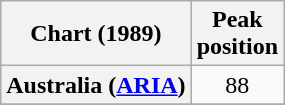<table class="wikitable plainrowheaders" style="text-align:center">
<tr>
<th>Chart (1989)</th>
<th>Peak<br>position</th>
</tr>
<tr>
<th scope="row">Australia (<a href='#'>ARIA</a>)</th>
<td>88</td>
</tr>
<tr>
</tr>
</table>
